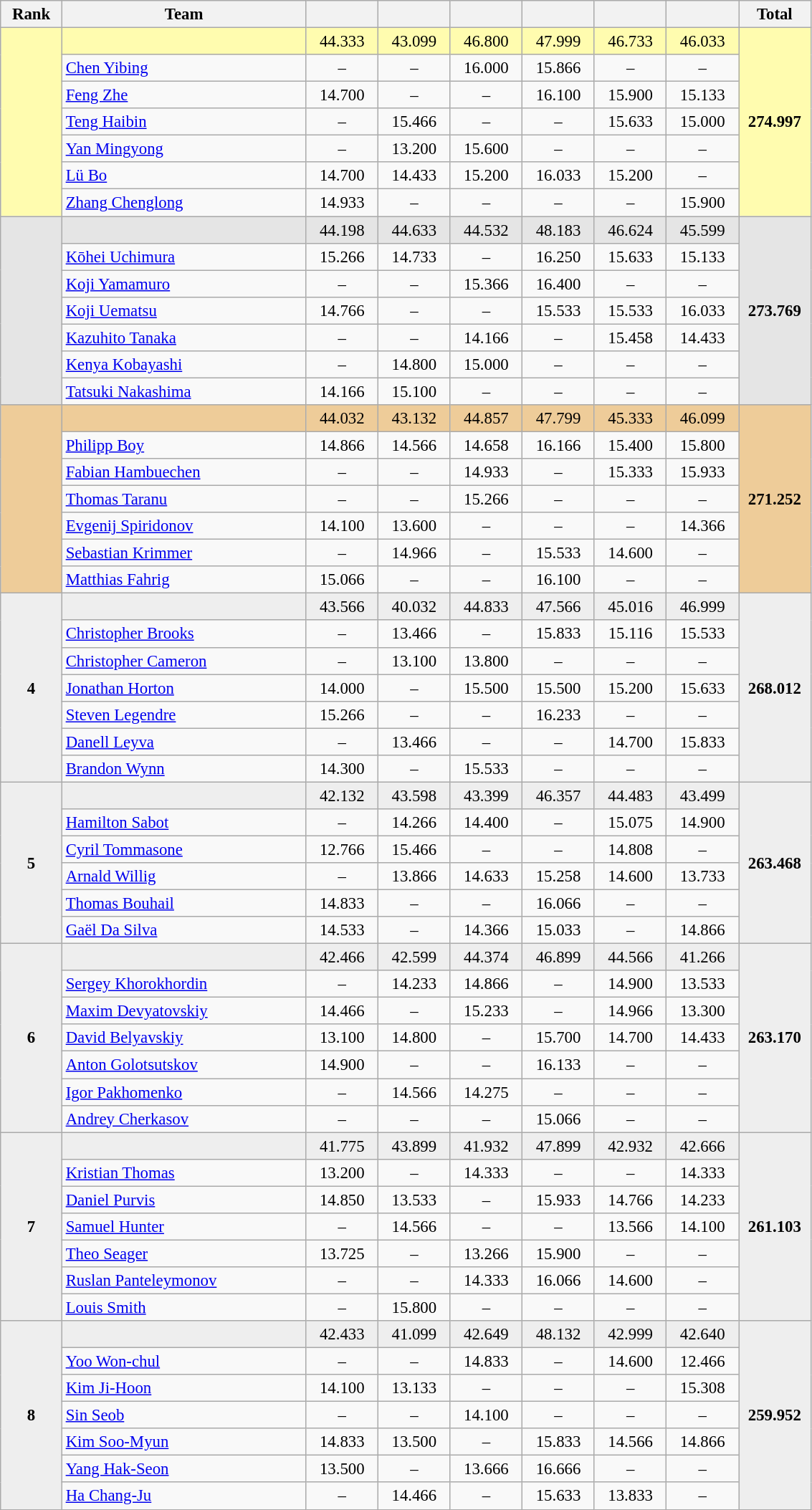<table class="wikitable" style="text-align:center; font-size:95%">
<tr>
<th style="width:50px;">Rank</th>
<th style="width:220px;">Team</th>
<th style="width:60px;"></th>
<th style="width:60px;"></th>
<th style="width:60px;"></th>
<th style="width:60px;"></th>
<th style="width:60px;"></th>
<th style="width:60px;"></th>
<th style="width:60px;">Total</th>
</tr>
<tr style="background:#fffcaf;">
<td rowspan=7></td>
<td style="text-align:left;"><strong></strong></td>
<td>44.333</td>
<td>43.099</td>
<td>46.800</td>
<td>47.999</td>
<td>46.733</td>
<td>46.033</td>
<td rowspan=7><strong>274.997</strong></td>
</tr>
<tr>
<td style="text-align:left;"><a href='#'>Chen Yibing</a></td>
<td>–</td>
<td>–</td>
<td>16.000</td>
<td>15.866</td>
<td>–</td>
<td>–</td>
</tr>
<tr>
<td style="text-align:left;"><a href='#'>Feng Zhe</a></td>
<td>14.700</td>
<td>–</td>
<td>–</td>
<td>16.100</td>
<td>15.900</td>
<td>15.133</td>
</tr>
<tr>
<td style="text-align:left;"><a href='#'>Teng Haibin</a></td>
<td>–</td>
<td>15.466</td>
<td>–</td>
<td>–</td>
<td>15.633</td>
<td>15.000</td>
</tr>
<tr>
<td style="text-align:left;"><a href='#'>Yan Mingyong</a></td>
<td>–</td>
<td>13.200</td>
<td>15.600</td>
<td>–</td>
<td>–</td>
<td>–</td>
</tr>
<tr>
<td style="text-align:left;"><a href='#'>Lü Bo</a></td>
<td>14.700</td>
<td>14.433</td>
<td>15.200</td>
<td>16.033</td>
<td>15.200</td>
<td>–</td>
</tr>
<tr>
<td style="text-align:left;"><a href='#'>Zhang Chenglong</a></td>
<td>14.933</td>
<td>–</td>
<td>–</td>
<td>–</td>
<td>–</td>
<td>15.900</td>
</tr>
<tr style="background:#e5e5e5;">
<td rowspan=7></td>
<td style="text-align:left;"><strong></strong></td>
<td>44.198</td>
<td>44.633</td>
<td>44.532</td>
<td>48.183</td>
<td>46.624</td>
<td>45.599</td>
<td rowspan=7><strong>273.769</strong></td>
</tr>
<tr>
<td style="text-align:left;"><a href='#'>Kōhei Uchimura</a></td>
<td>15.266</td>
<td>14.733</td>
<td>–</td>
<td>16.250</td>
<td>15.633</td>
<td>15.133</td>
</tr>
<tr>
<td style="text-align:left;"><a href='#'>Koji Yamamuro</a></td>
<td>–</td>
<td>–</td>
<td>15.366</td>
<td>16.400</td>
<td>–</td>
<td>–</td>
</tr>
<tr>
<td style="text-align:left;"><a href='#'>Koji Uematsu</a></td>
<td>14.766</td>
<td>–</td>
<td>–</td>
<td>15.533</td>
<td>15.533</td>
<td>16.033</td>
</tr>
<tr>
<td style="text-align:left;"><a href='#'>Kazuhito Tanaka</a></td>
<td>–</td>
<td>–</td>
<td>14.166</td>
<td>–</td>
<td>15.458</td>
<td>14.433</td>
</tr>
<tr>
<td style="text-align:left;"><a href='#'>Kenya Kobayashi</a></td>
<td>–</td>
<td>14.800</td>
<td>15.000</td>
<td>–</td>
<td>–</td>
<td>–</td>
</tr>
<tr>
<td style="text-align:left;"><a href='#'>Tatsuki Nakashima</a></td>
<td>14.166</td>
<td>15.100</td>
<td>–</td>
<td>–</td>
<td>–</td>
<td>–</td>
</tr>
<tr style="background:#ec9;">
<td rowspan=7></td>
<td style="text-align:left;"><strong></strong></td>
<td>44.032</td>
<td>43.132</td>
<td>44.857</td>
<td>47.799</td>
<td>45.333</td>
<td>46.099</td>
<td rowspan=7><strong>271.252</strong></td>
</tr>
<tr>
<td style="text-align:left;"><a href='#'>Philipp Boy</a></td>
<td>14.866</td>
<td>14.566</td>
<td>14.658</td>
<td>16.166</td>
<td>15.400</td>
<td>15.800</td>
</tr>
<tr>
<td style="text-align:left;"><a href='#'>Fabian Hambuechen</a></td>
<td>–</td>
<td>–</td>
<td>14.933</td>
<td>–</td>
<td>15.333</td>
<td>15.933</td>
</tr>
<tr>
<td style="text-align:left;"><a href='#'>Thomas Taranu</a></td>
<td>–</td>
<td>–</td>
<td>15.266</td>
<td>–</td>
<td>–</td>
<td>–</td>
</tr>
<tr>
<td style="text-align:left;"><a href='#'>Evgenij Spiridonov</a></td>
<td>14.100</td>
<td>13.600</td>
<td>–</td>
<td>–</td>
<td>–</td>
<td>14.366</td>
</tr>
<tr>
<td style="text-align:left;"><a href='#'>Sebastian Krimmer</a></td>
<td>–</td>
<td>14.966</td>
<td>–</td>
<td>15.533</td>
<td>14.600</td>
<td>–</td>
</tr>
<tr>
<td style="text-align:left;"><a href='#'>Matthias Fahrig</a></td>
<td>15.066</td>
<td>–</td>
<td>–</td>
<td>16.100</td>
<td>–</td>
<td>–</td>
</tr>
<tr style="background:#eee;">
<td rowspan=7><strong>4</strong></td>
<td style="text-align:left;"><strong></strong></td>
<td>43.566</td>
<td>40.032</td>
<td>44.833</td>
<td>47.566</td>
<td>45.016</td>
<td>46.999</td>
<td rowspan=7><strong>268.012</strong></td>
</tr>
<tr>
<td style="text-align:left;"><a href='#'>Christopher Brooks</a></td>
<td>–</td>
<td>13.466</td>
<td>–</td>
<td>15.833</td>
<td>15.116</td>
<td>15.533</td>
</tr>
<tr>
<td style="text-align:left;"><a href='#'>Christopher Cameron</a></td>
<td>–</td>
<td>13.100</td>
<td>13.800</td>
<td>–</td>
<td>–</td>
<td>–</td>
</tr>
<tr>
<td style="text-align:left;"><a href='#'>Jonathan Horton</a></td>
<td>14.000</td>
<td>–</td>
<td>15.500</td>
<td>15.500</td>
<td>15.200</td>
<td>15.633</td>
</tr>
<tr>
<td style="text-align:left;"><a href='#'>Steven Legendre</a></td>
<td>15.266</td>
<td>–</td>
<td>–</td>
<td>16.233</td>
<td>–</td>
<td>–</td>
</tr>
<tr>
<td style="text-align:left;"><a href='#'>Danell Leyva</a></td>
<td>–</td>
<td>13.466</td>
<td>–</td>
<td>–</td>
<td>14.700</td>
<td>15.833</td>
</tr>
<tr>
<td style="text-align:left;"><a href='#'>Brandon Wynn</a></td>
<td>14.300</td>
<td>–</td>
<td>15.533</td>
<td>–</td>
<td>–</td>
<td>–</td>
</tr>
<tr style="background:#eee;">
<td rowspan=6><strong>5</strong></td>
<td style="text-align:left;"><strong></strong></td>
<td>42.132</td>
<td>43.598</td>
<td>43.399</td>
<td>46.357</td>
<td>44.483</td>
<td>43.499</td>
<td rowspan=6><strong>263.468</strong></td>
</tr>
<tr>
<td style="text-align:left;"><a href='#'>Hamilton Sabot</a></td>
<td>–</td>
<td>14.266</td>
<td>14.400</td>
<td>–</td>
<td>15.075</td>
<td>14.900</td>
</tr>
<tr>
<td style="text-align:left;"><a href='#'>Cyril Tommasone</a></td>
<td>12.766</td>
<td>15.466</td>
<td>–</td>
<td>–</td>
<td>14.808</td>
<td>–</td>
</tr>
<tr>
<td style="text-align:left;"><a href='#'>Arnald Willig</a></td>
<td>–</td>
<td>13.866</td>
<td>14.633</td>
<td>15.258</td>
<td>14.600</td>
<td>13.733</td>
</tr>
<tr>
<td style="text-align:left;"><a href='#'>Thomas Bouhail</a></td>
<td>14.833</td>
<td>–</td>
<td>–</td>
<td>16.066</td>
<td>–</td>
<td>–</td>
</tr>
<tr>
<td style="text-align:left;"><a href='#'>Gaël Da Silva</a></td>
<td>14.533</td>
<td>–</td>
<td>14.366</td>
<td>15.033</td>
<td>–</td>
<td>14.866</td>
</tr>
<tr style="background:#eee;">
<td rowspan=7><strong>6</strong></td>
<td style="text-align:left;"><strong></strong></td>
<td>42.466</td>
<td>42.599</td>
<td>44.374</td>
<td>46.899</td>
<td>44.566</td>
<td>41.266</td>
<td rowspan=7><strong>263.170</strong></td>
</tr>
<tr>
<td style="text-align:left;"><a href='#'>Sergey Khorokhordin</a></td>
<td>–</td>
<td>14.233</td>
<td>14.866</td>
<td>–</td>
<td>14.900</td>
<td>13.533</td>
</tr>
<tr>
<td style="text-align:left;"><a href='#'>Maxim Devyatovskiy</a></td>
<td>14.466</td>
<td>–</td>
<td>15.233</td>
<td>–</td>
<td>14.966</td>
<td>13.300</td>
</tr>
<tr>
<td style="text-align:left;"><a href='#'>David Belyavskiy</a></td>
<td>13.100</td>
<td>14.800</td>
<td>–</td>
<td>15.700</td>
<td>14.700</td>
<td>14.433</td>
</tr>
<tr>
<td style="text-align:left;"><a href='#'>Anton Golotsutskov</a></td>
<td>14.900</td>
<td>–</td>
<td>–</td>
<td>16.133</td>
<td>–</td>
<td>–</td>
</tr>
<tr>
<td style="text-align:left;"><a href='#'>Igor Pakhomenko</a></td>
<td>–</td>
<td>14.566</td>
<td>14.275</td>
<td>–</td>
<td>–</td>
<td>–</td>
</tr>
<tr>
<td style="text-align:left;"><a href='#'>Andrey Cherkasov</a></td>
<td>–</td>
<td>–</td>
<td>–</td>
<td>15.066</td>
<td>–</td>
<td>–</td>
</tr>
<tr style="background:#eee;">
<td rowspan=7><strong>7</strong></td>
<td style="text-align:left;"><strong></strong></td>
<td>41.775</td>
<td>43.899</td>
<td>41.932</td>
<td>47.899</td>
<td>42.932</td>
<td>42.666</td>
<td rowspan=7><strong>261.103</strong></td>
</tr>
<tr>
<td style="text-align:left;"><a href='#'>Kristian Thomas</a></td>
<td>13.200</td>
<td>–</td>
<td>14.333</td>
<td>–</td>
<td>–</td>
<td>14.333</td>
</tr>
<tr>
<td style="text-align:left;"><a href='#'>Daniel Purvis</a></td>
<td>14.850</td>
<td>13.533</td>
<td>–</td>
<td>15.933</td>
<td>14.766</td>
<td>14.233</td>
</tr>
<tr>
<td style="text-align:left;"><a href='#'>Samuel Hunter</a></td>
<td>–</td>
<td>14.566</td>
<td>–</td>
<td>–</td>
<td>13.566</td>
<td>14.100</td>
</tr>
<tr>
<td style="text-align:left;"><a href='#'>Theo Seager</a></td>
<td>13.725</td>
<td>–</td>
<td>13.266</td>
<td>15.900</td>
<td>–</td>
<td>–</td>
</tr>
<tr>
<td style="text-align:left;"><a href='#'>Ruslan Panteleymonov</a></td>
<td>–</td>
<td>–</td>
<td>14.333</td>
<td>16.066</td>
<td>14.600</td>
<td>–</td>
</tr>
<tr>
<td style="text-align:left;"><a href='#'>Louis Smith</a></td>
<td>–</td>
<td>15.800</td>
<td>–</td>
<td>–</td>
<td>–</td>
<td>–</td>
</tr>
<tr style="background:#eee;">
<td rowspan=7><strong>8</strong></td>
<td style="text-align:left;"><strong></strong></td>
<td>42.433</td>
<td>41.099</td>
<td>42.649</td>
<td>48.132</td>
<td>42.999</td>
<td>42.640</td>
<td rowspan=7><strong>259.952</strong></td>
</tr>
<tr>
<td style="text-align:left;"><a href='#'>Yoo Won-chul</a></td>
<td>–</td>
<td>–</td>
<td>14.833</td>
<td>–</td>
<td>14.600</td>
<td>12.466</td>
</tr>
<tr>
<td style="text-align:left;"><a href='#'>Kim Ji-Hoon</a></td>
<td>14.100</td>
<td>13.133</td>
<td>–</td>
<td>–</td>
<td>–</td>
<td>15.308</td>
</tr>
<tr>
<td style="text-align:left;"><a href='#'>Sin Seob</a></td>
<td>–</td>
<td>–</td>
<td>14.100</td>
<td>–</td>
<td>–</td>
<td>–</td>
</tr>
<tr>
<td style="text-align:left;"><a href='#'>Kim Soo-Myun</a></td>
<td>14.833</td>
<td>13.500</td>
<td>–</td>
<td>15.833</td>
<td>14.566</td>
<td>14.866</td>
</tr>
<tr>
<td style="text-align:left;"><a href='#'>Yang Hak-Seon</a></td>
<td>13.500</td>
<td>–</td>
<td>13.666</td>
<td>16.666</td>
<td>–</td>
<td>–</td>
</tr>
<tr>
<td style="text-align:left;"><a href='#'>Ha Chang-Ju</a></td>
<td>–</td>
<td>14.466</td>
<td>–</td>
<td>15.633</td>
<td>13.833</td>
<td>–</td>
</tr>
</table>
